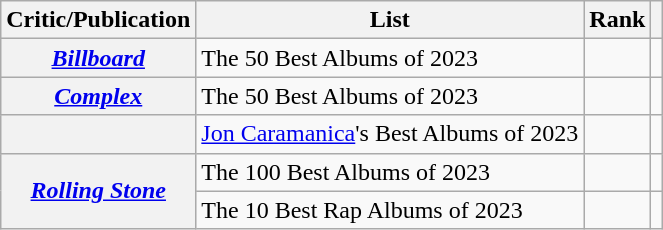<table class="wikitable sortable plainrowheaders" style="border:none; margin:0;">
<tr>
<th scope="col">Critic/Publication</th>
<th scope="col" class="unsortable">List</th>
<th scope="col" data-sort-type="number">Rank</th>
<th scope="col" class="unsortable"></th>
</tr>
<tr>
<th scope="row"><em><a href='#'>Billboard</a></em></th>
<td>The 50 Best Albums of 2023</td>
<td></td>
<td></td>
</tr>
<tr>
<th scope="row"><em><a href='#'>Complex</a></em></th>
<td>The 50 Best Albums of 2023</td>
<td></td>
<td></td>
</tr>
<tr>
<th scope="row"></th>
<td><a href='#'>Jon Caramanica</a>'s Best Albums of 2023</td>
<td></td>
<td></td>
</tr>
<tr>
<th scope="row" rowspan="2"><em><a href='#'>Rolling Stone</a></em></th>
<td>The 100 Best Albums of 2023</td>
<td></td>
<td></td>
</tr>
<tr>
<td>The 10 Best Rap Albums of 2023</td>
<td></td>
<td></td>
</tr>
</table>
